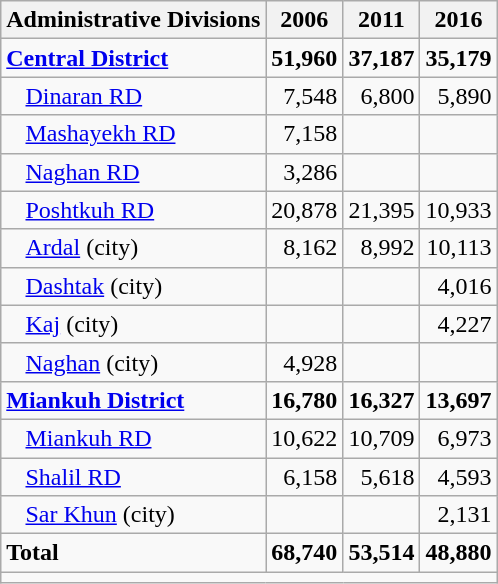<table class="wikitable">
<tr>
<th>Administrative Divisions</th>
<th>2006</th>
<th>2011</th>
<th>2016</th>
</tr>
<tr>
<td><strong><a href='#'>Central District</a></strong></td>
<td style="text-align: right;"><strong>51,960</strong></td>
<td style="text-align: right;"><strong>37,187</strong></td>
<td style="text-align: right;"><strong>35,179</strong></td>
</tr>
<tr>
<td style="padding-left: 1em;"><a href='#'>Dinaran RD</a></td>
<td style="text-align: right;">7,548</td>
<td style="text-align: right;">6,800</td>
<td style="text-align: right;">5,890</td>
</tr>
<tr>
<td style="padding-left: 1em;"><a href='#'>Mashayekh RD</a></td>
<td style="text-align: right;">7,158</td>
<td style="text-align: right;"></td>
<td style="text-align: right;"></td>
</tr>
<tr>
<td style="padding-left: 1em;"><a href='#'>Naghan RD</a></td>
<td style="text-align: right;">3,286</td>
<td style="text-align: right;"></td>
<td style="text-align: right;"></td>
</tr>
<tr>
<td style="padding-left: 1em;"><a href='#'>Poshtkuh RD</a></td>
<td style="text-align: right;">20,878</td>
<td style="text-align: right;">21,395</td>
<td style="text-align: right;">10,933</td>
</tr>
<tr>
<td style="padding-left: 1em;"><a href='#'>Ardal</a> (city)</td>
<td style="text-align: right;">8,162</td>
<td style="text-align: right;">8,992</td>
<td style="text-align: right;">10,113</td>
</tr>
<tr>
<td style="padding-left: 1em;"><a href='#'>Dashtak</a> (city)</td>
<td style="text-align: right;"></td>
<td style="text-align: right;"></td>
<td style="text-align: right;">4,016</td>
</tr>
<tr>
<td style="padding-left: 1em;"><a href='#'>Kaj</a> (city)</td>
<td style="text-align: right;"></td>
<td style="text-align: right;"></td>
<td style="text-align: right;">4,227</td>
</tr>
<tr>
<td style="padding-left: 1em;"><a href='#'>Naghan</a> (city)</td>
<td style="text-align: right;">4,928</td>
<td style="text-align: right;"></td>
<td style="text-align: right;"></td>
</tr>
<tr>
<td><strong><a href='#'>Miankuh District</a></strong></td>
<td style="text-align: right;"><strong>16,780</strong></td>
<td style="text-align: right;"><strong>16,327</strong></td>
<td style="text-align: right;"><strong>13,697</strong></td>
</tr>
<tr>
<td style="padding-left: 1em;"><a href='#'>Miankuh RD</a></td>
<td style="text-align: right;">10,622</td>
<td style="text-align: right;">10,709</td>
<td style="text-align: right;">6,973</td>
</tr>
<tr>
<td style="padding-left: 1em;"><a href='#'>Shalil RD</a></td>
<td style="text-align: right;">6,158</td>
<td style="text-align: right;">5,618</td>
<td style="text-align: right;">4,593</td>
</tr>
<tr>
<td style="padding-left: 1em;"><a href='#'>Sar Khun</a> (city)</td>
<td style="text-align: right;"></td>
<td style="text-align: right;"></td>
<td style="text-align: right;">2,131</td>
</tr>
<tr>
<td><strong>Total</strong></td>
<td style="text-align: right;"><strong>68,740</strong></td>
<td style="text-align: right;"><strong>53,514</strong></td>
<td style="text-align: right;"><strong>48,880</strong></td>
</tr>
<tr>
<td colspan=4></td>
</tr>
</table>
